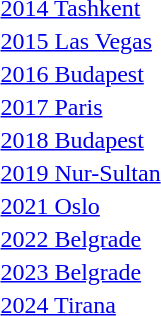<table>
<tr>
<td rowspan=2><a href='#'>2014 Tashkent</a></td>
<td rowspan=2></td>
<td rowspan=2></td>
<td></td>
</tr>
<tr>
<td></td>
</tr>
<tr>
<td rowspan=2><a href='#'>2015 Las Vegas</a></td>
<td rowspan=2></td>
<td rowspan=2></td>
<td></td>
</tr>
<tr>
<td></td>
</tr>
<tr>
<td rowspan=2><a href='#'>2016 Budapest</a></td>
<td rowspan=2></td>
<td rowspan=2></td>
<td></td>
</tr>
<tr>
<td></td>
</tr>
<tr>
<td rowspan=2><a href='#'>2017 Paris</a></td>
<td rowspan=2></td>
<td rowspan=2></td>
<td></td>
</tr>
<tr>
<td></td>
</tr>
<tr>
<td rowspan=2><a href='#'>2018 Budapest</a></td>
<td rowspan=2></td>
<td rowspan=2></td>
<td></td>
</tr>
<tr>
<td></td>
</tr>
<tr>
<td rowspan=2><a href='#'>2019 Nur-Sultan</a></td>
<td rowspan=2></td>
<td rowspan=2></td>
<td></td>
</tr>
<tr>
<td></td>
</tr>
<tr>
<td rowspan=2><a href='#'>2021 Oslo</a></td>
<td rowspan=2></td>
<td rowspan=2></td>
<td></td>
</tr>
<tr>
<td></td>
</tr>
<tr>
<td rowspan=2><a href='#'>2022 Belgrade</a></td>
<td rowspan=2></td>
<td rowspan=2></td>
<td></td>
</tr>
<tr>
<td></td>
</tr>
<tr>
<td rowspan=2><a href='#'>2023 Belgrade</a></td>
<td rowspan=2></td>
<td rowspan=2></td>
<td></td>
</tr>
<tr>
<td></td>
</tr>
<tr>
<td rowspan=2><a href='#'>2024 Tirana</a></td>
<td rowspan=2></td>
<td rowspan=2></td>
<td></td>
</tr>
<tr>
<td></td>
</tr>
</table>
